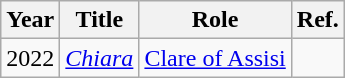<table class="wikitable">
<tr>
<th>Year</th>
<th>Title</th>
<th>Role</th>
<th>Ref.</th>
</tr>
<tr>
<td>2022</td>
<td><em><a href='#'>Chiara</a></em></td>
<td><a href='#'>Clare of Assisi</a></td>
<td></td>
</tr>
</table>
